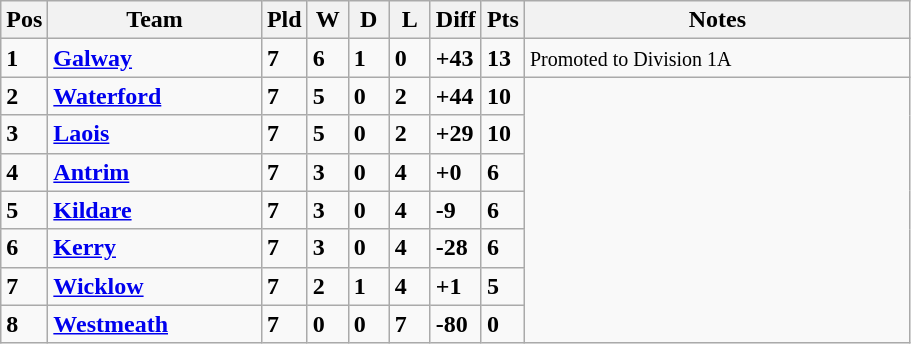<table class="wikitable" style="text-align: centre;">
<tr>
<th width=20>Pos</th>
<th width=135>Team</th>
<th width=20>Pld</th>
<th width=20>W</th>
<th width=20>D</th>
<th width=20>L</th>
<th width=20>Diff</th>
<th width=20>Pts</th>
<th width=250>Notes</th>
</tr>
<tr style>
<td><strong>1</strong></td>
<td align=left><strong> <a href='#'>Galway</a> </strong></td>
<td><strong>7</strong></td>
<td><strong>6</strong></td>
<td><strong>1</strong></td>
<td><strong>0</strong></td>
<td><strong>+43</strong></td>
<td><strong>13</strong></td>
<td><small> Promoted to Division 1A</small></td>
</tr>
<tr style>
<td><strong>2</strong></td>
<td align=left><strong> <a href='#'>Waterford</a> </strong></td>
<td><strong>7</strong></td>
<td><strong>5</strong></td>
<td><strong>0</strong></td>
<td><strong>2</strong></td>
<td><strong>+44</strong></td>
<td><strong>10</strong></td>
</tr>
<tr style>
<td><strong>3</strong></td>
<td align=left><strong> <a href='#'>Laois</a> </strong></td>
<td><strong>7</strong></td>
<td><strong>5</strong></td>
<td><strong>0</strong></td>
<td><strong>2</strong></td>
<td><strong>+29</strong></td>
<td><strong>10</strong></td>
</tr>
<tr style>
<td><strong>4</strong></td>
<td align=left><strong> <a href='#'>Antrim</a> </strong></td>
<td><strong>7</strong></td>
<td><strong>3</strong></td>
<td><strong>0</strong></td>
<td><strong>4</strong></td>
<td><strong>+0</strong></td>
<td><strong>6</strong></td>
</tr>
<tr style>
<td><strong>5</strong></td>
<td align=left><strong> <a href='#'>Kildare</a> </strong></td>
<td><strong>7</strong></td>
<td><strong>3</strong></td>
<td><strong>0</strong></td>
<td><strong>4</strong></td>
<td><strong>-9</strong></td>
<td><strong>6</strong></td>
</tr>
<tr style>
<td><strong>6</strong></td>
<td align=left><strong> <a href='#'>Kerry</a> </strong></td>
<td><strong>7</strong></td>
<td><strong>3</strong></td>
<td><strong>0</strong></td>
<td><strong>4</strong></td>
<td><strong>-28</strong></td>
<td><strong>6</strong></td>
</tr>
<tr style>
<td><strong>7</strong></td>
<td align=left><strong> <a href='#'>Wicklow</a> </strong></td>
<td><strong>7</strong></td>
<td><strong>2</strong></td>
<td><strong>1</strong></td>
<td><strong>4</strong></td>
<td><strong>+1</strong></td>
<td><strong>5</strong></td>
</tr>
<tr style>
<td><strong>8</strong></td>
<td align=left><strong> <a href='#'>Westmeath</a> </strong></td>
<td><strong>7</strong></td>
<td><strong>0</strong></td>
<td><strong>0</strong></td>
<td><strong>7</strong></td>
<td><strong>-80</strong></td>
<td><strong>0</strong></td>
</tr>
</table>
